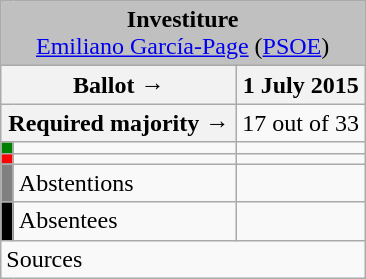<table class="wikitable" style="text-align:center;">
<tr>
<td colspan="3" align="center" bgcolor="#C0C0C0"><strong>Investiture</strong><br><a href='#'>Emiliano García-Page</a> (<a href='#'>PSOE</a>)</td>
</tr>
<tr>
<th colspan="2" width="150px">Ballot →</th>
<th>1 July 2015</th>
</tr>
<tr>
<th colspan="2">Required majority →</th>
<td>17 out of 33 </td>
</tr>
<tr>
<th width="1px" style="background:green;"></th>
<td align="left"></td>
<td></td>
</tr>
<tr>
<th style="color:inherit;background:red;"></th>
<td align="left"></td>
<td></td>
</tr>
<tr>
<th style="color:inherit;background:gray;"></th>
<td align="left"><span>Abstentions</span></td>
<td></td>
</tr>
<tr>
<th style="color:inherit;background:black;"></th>
<td align="left"><span>Absentees</span></td>
<td></td>
</tr>
<tr>
<td align="left" colspan="3">Sources</td>
</tr>
</table>
